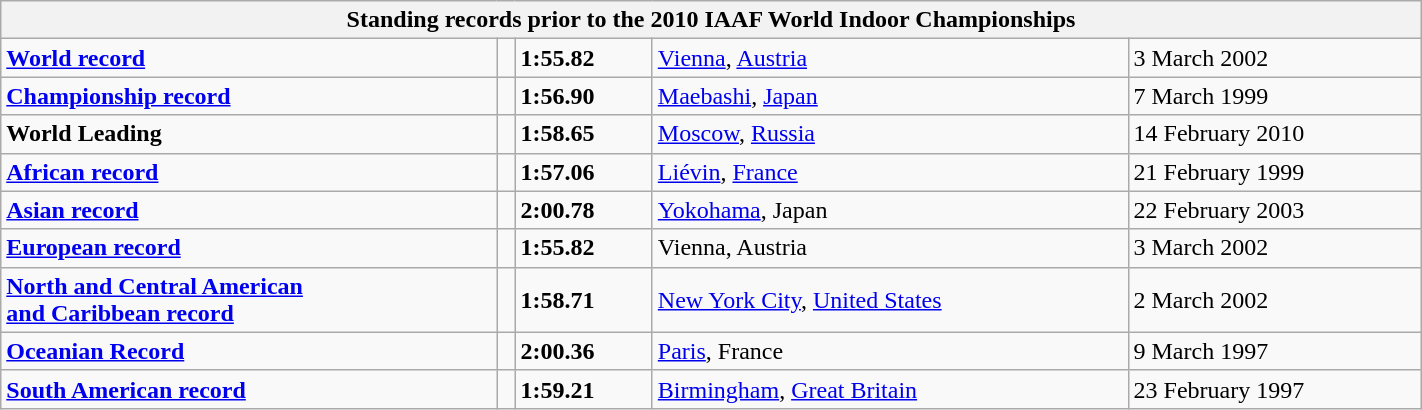<table class="wikitable" width=75%>
<tr>
<th colspan="5">Standing records prior to the 2010 IAAF World Indoor Championships</th>
</tr>
<tr>
<td><strong><a href='#'>World record</a></strong></td>
<td></td>
<td><strong>1:55.82</strong></td>
<td><a href='#'>Vienna</a>, <a href='#'>Austria</a></td>
<td>3 March 2002</td>
</tr>
<tr>
<td><strong><a href='#'>Championship record</a></strong></td>
<td></td>
<td><strong>1:56.90</strong></td>
<td><a href='#'>Maebashi</a>, <a href='#'>Japan</a></td>
<td>7 March 1999</td>
</tr>
<tr>
<td><strong>World Leading</strong></td>
<td></td>
<td><strong>1:58.65</strong></td>
<td><a href='#'>Moscow</a>, <a href='#'>Russia</a></td>
<td>14 February 2010</td>
</tr>
<tr>
<td><strong><a href='#'>African record</a></strong></td>
<td></td>
<td><strong>1:57.06</strong></td>
<td><a href='#'>Liévin</a>, <a href='#'>France</a></td>
<td>21 February 1999</td>
</tr>
<tr>
<td><strong><a href='#'>Asian record</a></strong></td>
<td></td>
<td><strong>2:00.78</strong></td>
<td><a href='#'>Yokohama</a>, Japan</td>
<td>22 February 2003</td>
</tr>
<tr>
<td><strong><a href='#'>European record</a></strong></td>
<td></td>
<td><strong>1:55.82</strong></td>
<td>Vienna, Austria</td>
<td>3 March 2002</td>
</tr>
<tr>
<td><strong><a href='#'>North and Central American <br>and Caribbean record</a></strong></td>
<td></td>
<td><strong>1:58.71 </strong></td>
<td><a href='#'>New York City</a>, <a href='#'>United States</a></td>
<td>2 March 2002</td>
</tr>
<tr>
<td><strong><a href='#'>Oceanian Record</a></strong></td>
<td></td>
<td><strong>2:00.36</strong></td>
<td><a href='#'>Paris</a>, France</td>
<td>9 March 1997</td>
</tr>
<tr>
<td><strong><a href='#'>South American record</a></strong></td>
<td></td>
<td><strong>1:59.21</strong></td>
<td><a href='#'>Birmingham</a>, <a href='#'>Great Britain</a></td>
<td>23 February 1997</td>
</tr>
</table>
